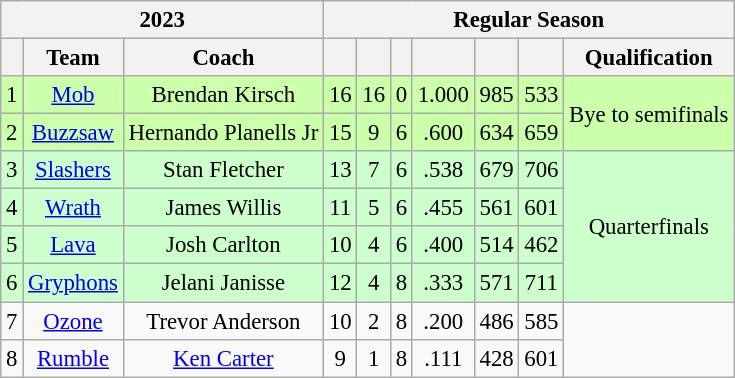<table class="wikitable sortable" style="font-size: 95%; text-align:center;">
<tr>
<th colspan="3">2023</th>
<th colspan="7">Regular Season</th>
</tr>
<tr>
<th></th>
<th>Team</th>
<th>Coach</th>
<th></th>
<th></th>
<th></th>
<th></th>
<th></th>
<th></th>
<th>Qualification</th>
</tr>
<tr style="background:#cfa;">
<td>1</td>
<td><a href='#'>Mob</a></td>
<td>Brendan Kirsch</td>
<td>16</td>
<td>16</td>
<td>0</td>
<td>1.000</td>
<td>985</td>
<td>533</td>
<td rowspan=2>Bye to semifinals</td>
</tr>
<tr style="background:#cfa;">
<td>2</td>
<td><a href='#'>Buzzsaw</a></td>
<td>Hernando Planells Jr</td>
<td>15</td>
<td>9</td>
<td>6</td>
<td>.600</td>
<td>634</td>
<td>659</td>
</tr>
<tr style="background:#cfc;">
<td>3</td>
<td><a href='#'>Slashers</a></td>
<td>Stan Fletcher</td>
<td>13</td>
<td>7</td>
<td>6</td>
<td>.538</td>
<td>679</td>
<td>706</td>
<td rowspan=4>Quarterfinals</td>
</tr>
<tr style="background:#cfc;">
<td>4</td>
<td><a href='#'>Wrath</a></td>
<td>James Willis</td>
<td>11</td>
<td>5</td>
<td>6</td>
<td>.455</td>
<td>561</td>
<td>601</td>
</tr>
<tr style="background:#cfc;">
<td>5</td>
<td><a href='#'>Lava</a></td>
<td>Josh Carlton</td>
<td>10</td>
<td>4</td>
<td>6</td>
<td>.400</td>
<td>514</td>
<td>462</td>
</tr>
<tr style="background:#cfc;">
<td>6</td>
<td><a href='#'>Gryphons</a></td>
<td>Jelani Janisse</td>
<td>12</td>
<td>4</td>
<td>8</td>
<td>.333</td>
<td>571</td>
<td>711</td>
</tr>
<tr>
<td>7</td>
<td><a href='#'>Ozone</a></td>
<td>Trevor Anderson</td>
<td>10</td>
<td>2</td>
<td>8</td>
<td>.200</td>
<td>486</td>
<td>585</td>
</tr>
<tr>
<td>8</td>
<td><a href='#'>Rumble</a></td>
<td><a href='#'>Ken Carter</a></td>
<td>9</td>
<td>1</td>
<td>8</td>
<td>.111</td>
<td>428</td>
<td>601</td>
</tr>
</table>
